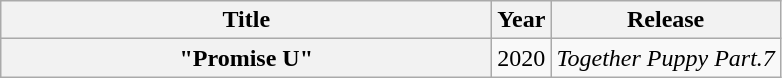<table class="wikitable plainrowheaders" style="text-align:center;" border="1">
<tr>
<th scope="col" style="width:20em;">Title</th>
<th scope="col">Year</th>
<th scope="col">Release</th>
</tr>
<tr>
<th scope="row">"Promise U"</th>
<td>2020</td>
<td><em>Together Puppy Part.7</em></td>
</tr>
</table>
